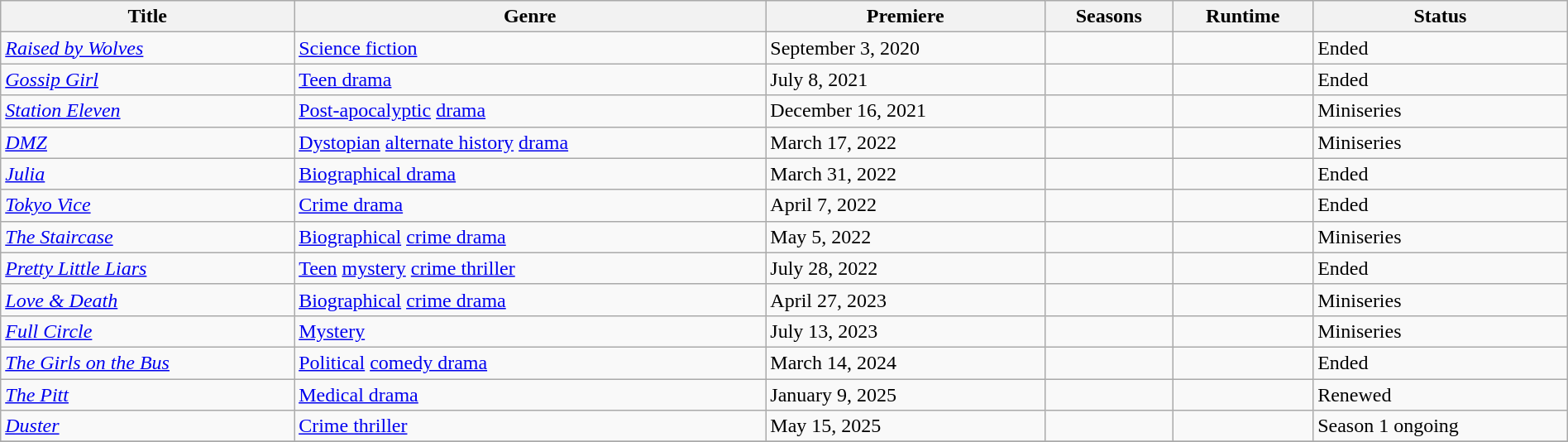<table class="wikitable sortable" style="width:100%;">
<tr>
<th>Title</th>
<th>Genre</th>
<th>Premiere</th>
<th>Seasons</th>
<th>Runtime</th>
<th>Status</th>
</tr>
<tr>
<td><em><a href='#'>Raised by Wolves</a></em></td>
<td><a href='#'>Science fiction</a></td>
<td>September 3, 2020</td>
<td></td>
<td></td>
<td>Ended</td>
</tr>
<tr>
<td><em><a href='#'>Gossip Girl</a></em></td>
<td><a href='#'>Teen drama</a></td>
<td>July 8, 2021</td>
<td></td>
<td></td>
<td>Ended</td>
</tr>
<tr>
<td><em><a href='#'>Station Eleven</a></em></td>
<td><a href='#'>Post-apocalyptic</a> <a href='#'>drama</a></td>
<td>December 16, 2021</td>
<td></td>
<td></td>
<td>Miniseries</td>
</tr>
<tr>
<td><em><a href='#'>DMZ</a></em></td>
<td><a href='#'>Dystopian</a> <a href='#'>alternate history</a> <a href='#'>drama</a></td>
<td>March 17, 2022</td>
<td></td>
<td></td>
<td>Miniseries</td>
</tr>
<tr>
<td><em><a href='#'>Julia</a></em></td>
<td><a href='#'>Biographical drama</a></td>
<td>March 31, 2022</td>
<td></td>
<td></td>
<td>Ended</td>
</tr>
<tr>
<td><em><a href='#'>Tokyo Vice</a></em></td>
<td><a href='#'>Crime drama</a></td>
<td>April 7, 2022</td>
<td></td>
<td></td>
<td>Ended</td>
</tr>
<tr>
<td><em><a href='#'>The Staircase</a></em></td>
<td><a href='#'>Biographical</a> <a href='#'>crime drama</a></td>
<td>May 5, 2022</td>
<td></td>
<td></td>
<td>Miniseries</td>
</tr>
<tr>
<td><em><a href='#'>Pretty Little Liars</a></em></td>
<td><a href='#'>Teen</a> <a href='#'>mystery</a> <a href='#'>crime thriller</a></td>
<td>July 28, 2022</td>
<td></td>
<td></td>
<td>Ended</td>
</tr>
<tr>
<td><em><a href='#'>Love & Death</a></em></td>
<td><a href='#'>Biographical</a> <a href='#'>crime drama</a></td>
<td>April 27, 2023</td>
<td></td>
<td></td>
<td>Miniseries</td>
</tr>
<tr>
<td><em><a href='#'>Full Circle</a></em></td>
<td><a href='#'>Mystery</a></td>
<td>July 13, 2023</td>
<td></td>
<td></td>
<td>Miniseries</td>
</tr>
<tr>
<td><em><a href='#'>The Girls on the Bus</a></em></td>
<td><a href='#'>Political</a> <a href='#'>comedy drama</a></td>
<td>March 14, 2024</td>
<td></td>
<td></td>
<td>Ended</td>
</tr>
<tr>
<td><em><a href='#'>The Pitt</a></em></td>
<td><a href='#'>Medical drama</a></td>
<td>January 9, 2025</td>
<td></td>
<td></td>
<td>Renewed</td>
</tr>
<tr>
<td><em><a href='#'>Duster</a></em></td>
<td><a href='#'>Crime thriller</a></td>
<td>May 15, 2025</td>
<td></td>
<td></td>
<td>Season 1 ongoing</td>
</tr>
<tr>
</tr>
</table>
